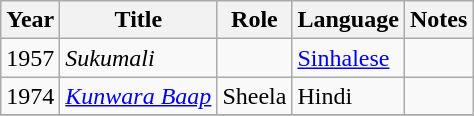<table class="wikitable">
<tr style="text-align:center;">
<th>Year</th>
<th>Title</th>
<th>Role</th>
<th>Language</th>
<th>Notes</th>
</tr>
<tr>
<td>1957</td>
<td><em>Sukumali</em></td>
<td></td>
<td><a href='#'>Sinhalese</a></td>
<td></td>
</tr>
<tr>
<td>1974</td>
<td><em><a href='#'>Kunwara Baap</a></em></td>
<td>Sheela</td>
<td>Hindi</td>
<td></td>
</tr>
<tr>
</tr>
</table>
